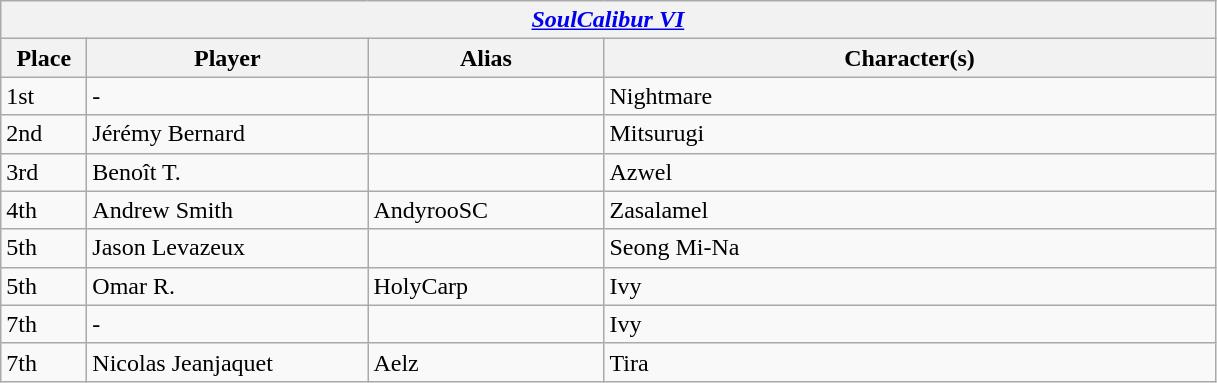<table class="wikitable">
<tr>
<th colspan="4"><strong><em><a href='#'>SoulCalibur VI</a></em></strong> </th>
</tr>
<tr>
<th style="width:50px;">Place</th>
<th style="width:180px;">Player</th>
<th style="width:150px;">Alias</th>
<th style="width:300px;">Character(s)</th>
</tr>
<tr>
<td>1st</td>
<td> -</td>
<td></td>
<td>Nightmare</td>
</tr>
<tr>
<td>2nd</td>
<td> Jérémy Bernard</td>
<td></td>
<td style="width:300pt;">Mitsurugi</td>
</tr>
<tr>
<td>3rd</td>
<td> Benoît T.</td>
<td></td>
<td>Azwel</td>
</tr>
<tr>
<td>4th</td>
<td> Andrew Smith</td>
<td>AndyrooSC</td>
<td>Zasalamel</td>
</tr>
<tr>
<td>5th</td>
<td> Jason Levazeux</td>
<td></td>
<td>Seong Mi-Na</td>
</tr>
<tr>
<td>5th</td>
<td> Omar R.</td>
<td>HolyCarp</td>
<td>Ivy</td>
</tr>
<tr>
<td>7th</td>
<td> -</td>
<td></td>
<td>Ivy</td>
</tr>
<tr>
<td>7th</td>
<td> Nicolas Jeanjaquet</td>
<td>Aelz</td>
<td>Tira</td>
</tr>
</table>
